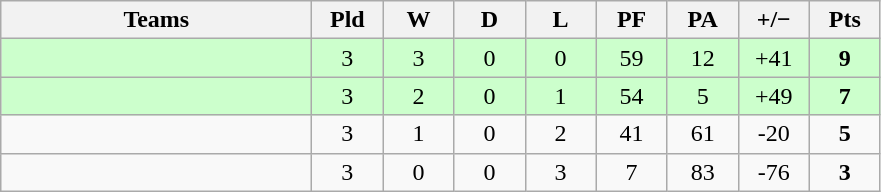<table class="wikitable" style="text-align: center;">
<tr>
<th style="width:200px;">Teams</th>
<th width="40">Pld</th>
<th width="40">W</th>
<th width="40">D</th>
<th width="40">L</th>
<th width="40">PF</th>
<th width="40">PA</th>
<th width="40">+/−</th>
<th width="40">Pts</th>
</tr>
<tr bgcolor=#cfc>
<td align=left><strong></strong></td>
<td>3</td>
<td>3</td>
<td>0</td>
<td>0</td>
<td>59</td>
<td>12</td>
<td>+41</td>
<td><strong>9</strong></td>
</tr>
<tr bgcolor=#cfc>
<td align=left><strong></strong></td>
<td>3</td>
<td>2</td>
<td>0</td>
<td>1</td>
<td>54</td>
<td>5</td>
<td>+49</td>
<td><strong>7</strong></td>
</tr>
<tr>
<td align=left></td>
<td>3</td>
<td>1</td>
<td>0</td>
<td>2</td>
<td>41</td>
<td>61</td>
<td>-20</td>
<td><strong>5</strong></td>
</tr>
<tr>
<td align=left></td>
<td>3</td>
<td>0</td>
<td>0</td>
<td>3</td>
<td>7</td>
<td>83</td>
<td>-76</td>
<td><strong>3</strong></td>
</tr>
</table>
